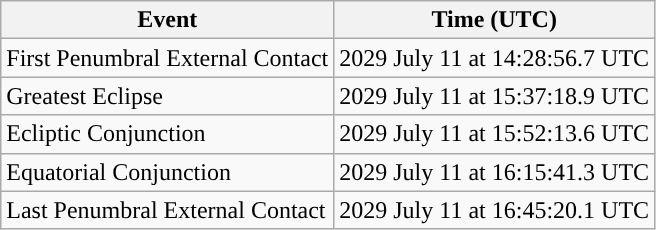<table class="wikitable">
<tr>
<th>Event</th>
<th>Time (UTC)</th>
</tr>
<tr>
<td>First Penumbral External Contact</td>
<td>2029 July 11 at 14:28:56.7 UTC</td>
</tr>
<tr>
<td>Greatest Eclipse</td>
<td>2029 July 11 at 15:37:18.9 UTC</td>
</tr>
<tr>
<td>Ecliptic Conjunction</td>
<td>2029 July 11 at 15:52:13.6 UTC</td>
</tr>
<tr>
<td>Equatorial Conjunction</td>
<td>2029 July 11 at 16:15:41.3 UTC</td>
</tr>
<tr>
<td>Last Penumbral External Contact</td>
<td>2029 July 11 at 16:45:20.1 UTC</td>
</tr>
</table>
